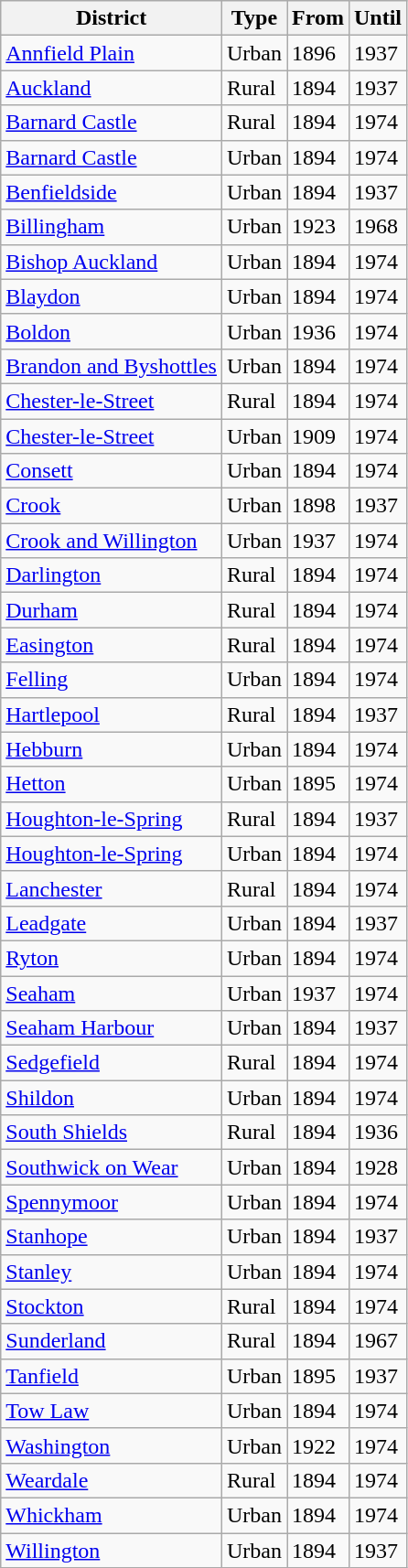<table class=wikitable>
<tr>
<th>District</th>
<th>Type</th>
<th>From</th>
<th>Until</th>
</tr>
<tr>
<td><a href='#'>Annfield Plain</a></td>
<td>Urban</td>
<td>1896</td>
<td>1937</td>
</tr>
<tr>
<td><a href='#'>Auckland</a></td>
<td>Rural</td>
<td>1894</td>
<td>1937</td>
</tr>
<tr>
<td><a href='#'>Barnard Castle</a></td>
<td>Rural</td>
<td>1894</td>
<td>1974</td>
</tr>
<tr>
<td><a href='#'>Barnard Castle</a></td>
<td>Urban</td>
<td>1894</td>
<td>1974</td>
</tr>
<tr>
<td><a href='#'>Benfieldside</a></td>
<td>Urban</td>
<td>1894</td>
<td>1937</td>
</tr>
<tr>
<td><a href='#'>Billingham</a></td>
<td>Urban</td>
<td>1923</td>
<td>1968</td>
</tr>
<tr>
<td><a href='#'>Bishop Auckland</a></td>
<td>Urban</td>
<td>1894</td>
<td>1974</td>
</tr>
<tr>
<td><a href='#'>Blaydon</a></td>
<td>Urban</td>
<td>1894</td>
<td>1974</td>
</tr>
<tr>
<td><a href='#'>Boldon</a></td>
<td>Urban</td>
<td>1936</td>
<td>1974</td>
</tr>
<tr>
<td><a href='#'>Brandon and Byshottles</a></td>
<td>Urban</td>
<td>1894</td>
<td>1974</td>
</tr>
<tr>
<td><a href='#'>Chester-le-Street</a></td>
<td>Rural</td>
<td>1894</td>
<td>1974</td>
</tr>
<tr>
<td><a href='#'>Chester-le-Street</a></td>
<td>Urban</td>
<td>1909</td>
<td>1974</td>
</tr>
<tr>
<td><a href='#'>Consett</a></td>
<td>Urban</td>
<td>1894</td>
<td>1974</td>
</tr>
<tr>
<td><a href='#'>Crook</a></td>
<td>Urban</td>
<td>1898</td>
<td>1937</td>
</tr>
<tr>
<td><a href='#'>Crook and Willington</a></td>
<td>Urban</td>
<td>1937</td>
<td>1974</td>
</tr>
<tr>
<td><a href='#'>Darlington</a></td>
<td>Rural</td>
<td>1894</td>
<td>1974</td>
</tr>
<tr>
<td><a href='#'>Durham</a></td>
<td>Rural</td>
<td>1894</td>
<td>1974</td>
</tr>
<tr>
<td><a href='#'>Easington</a></td>
<td>Rural</td>
<td>1894</td>
<td>1974</td>
</tr>
<tr>
<td><a href='#'>Felling</a></td>
<td>Urban</td>
<td>1894</td>
<td>1974</td>
</tr>
<tr>
<td><a href='#'>Hartlepool</a></td>
<td>Rural</td>
<td>1894</td>
<td>1937</td>
</tr>
<tr>
<td><a href='#'>Hebburn</a></td>
<td>Urban</td>
<td>1894</td>
<td>1974</td>
</tr>
<tr>
<td><a href='#'>Hetton</a></td>
<td>Urban</td>
<td>1895</td>
<td>1974</td>
</tr>
<tr>
<td><a href='#'>Houghton-le-Spring</a></td>
<td>Rural</td>
<td>1894</td>
<td>1937</td>
</tr>
<tr>
<td><a href='#'>Houghton-le-Spring</a></td>
<td>Urban</td>
<td>1894</td>
<td>1974</td>
</tr>
<tr>
<td><a href='#'>Lanchester</a></td>
<td>Rural</td>
<td>1894</td>
<td>1974</td>
</tr>
<tr>
<td><a href='#'>Leadgate</a></td>
<td>Urban</td>
<td>1894</td>
<td>1937</td>
</tr>
<tr>
<td><a href='#'>Ryton</a></td>
<td>Urban</td>
<td>1894</td>
<td>1974</td>
</tr>
<tr>
<td><a href='#'>Seaham</a></td>
<td>Urban</td>
<td>1937</td>
<td>1974</td>
</tr>
<tr>
<td><a href='#'>Seaham Harbour</a></td>
<td>Urban</td>
<td>1894</td>
<td>1937</td>
</tr>
<tr>
<td><a href='#'>Sedgefield</a></td>
<td>Rural</td>
<td>1894</td>
<td>1974</td>
</tr>
<tr>
<td><a href='#'>Shildon</a></td>
<td>Urban</td>
<td>1894</td>
<td>1974</td>
</tr>
<tr>
<td><a href='#'>South Shields</a></td>
<td>Rural</td>
<td>1894</td>
<td>1936</td>
</tr>
<tr>
<td><a href='#'>Southwick on Wear</a></td>
<td>Urban</td>
<td>1894</td>
<td>1928</td>
</tr>
<tr>
<td><a href='#'>Spennymoor</a></td>
<td>Urban</td>
<td>1894</td>
<td>1974</td>
</tr>
<tr>
<td><a href='#'>Stanhope</a></td>
<td>Urban</td>
<td>1894</td>
<td>1937</td>
</tr>
<tr>
<td><a href='#'>Stanley</a></td>
<td>Urban</td>
<td>1894</td>
<td>1974</td>
</tr>
<tr>
<td><a href='#'>Stockton</a></td>
<td>Rural</td>
<td>1894</td>
<td>1974</td>
</tr>
<tr>
<td><a href='#'>Sunderland</a></td>
<td>Rural</td>
<td>1894</td>
<td>1967</td>
</tr>
<tr>
<td><a href='#'>Tanfield</a></td>
<td>Urban</td>
<td>1895</td>
<td>1937</td>
</tr>
<tr>
<td><a href='#'>Tow Law</a></td>
<td>Urban</td>
<td>1894</td>
<td>1974</td>
</tr>
<tr>
<td><a href='#'>Washington</a></td>
<td>Urban</td>
<td>1922</td>
<td>1974</td>
</tr>
<tr>
<td><a href='#'>Weardale</a></td>
<td>Rural</td>
<td>1894</td>
<td>1974</td>
</tr>
<tr>
<td><a href='#'>Whickham</a></td>
<td>Urban</td>
<td>1894</td>
<td>1974</td>
</tr>
<tr>
<td><a href='#'>Willington</a></td>
<td>Urban</td>
<td>1894</td>
<td>1937</td>
</tr>
</table>
